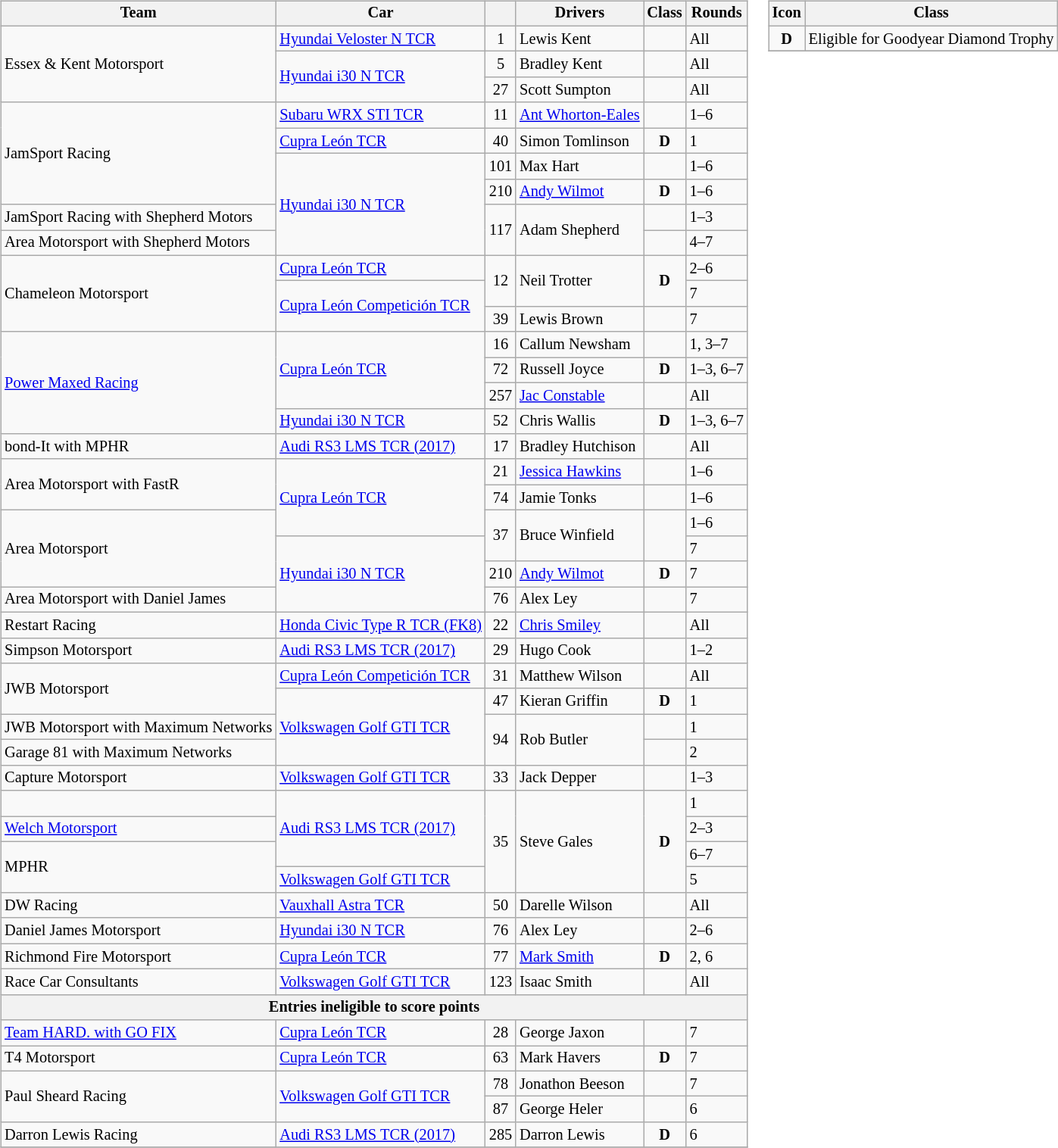<table>
<tr>
<td><br><table class="wikitable" style="font-size: 85%">
<tr>
<th>Team</th>
<th>Car</th>
<th></th>
<th>Drivers</th>
<th>Class</th>
<th>Rounds</th>
</tr>
<tr>
<td rowspan=3> Essex & Kent Motorsport</td>
<td><a href='#'>Hyundai Veloster N TCR</a></td>
<td align="center">1</td>
<td> Lewis Kent</td>
<td></td>
<td>All</td>
</tr>
<tr>
<td rowspan=2><a href='#'>Hyundai i30 N TCR</a></td>
<td align="center">5</td>
<td> Bradley Kent</td>
<td></td>
<td>All</td>
</tr>
<tr>
<td align="center">27</td>
<td> Scott Sumpton</td>
<td></td>
<td>All</td>
</tr>
<tr>
<td rowspan=4> JamSport Racing</td>
<td><a href='#'>Subaru WRX STI TCR</a></td>
<td align="center">11</td>
<td> <a href='#'>Ant Whorton-Eales</a></td>
<td></td>
<td>1–6</td>
</tr>
<tr>
<td><a href='#'>Cupra León TCR</a></td>
<td align="center">40</td>
<td> Simon Tomlinson</td>
<td align="center"><strong><span>D</span></strong></td>
<td>1</td>
</tr>
<tr>
<td rowspan=4><a href='#'>Hyundai i30 N TCR</a></td>
<td align="center">101</td>
<td> Max Hart</td>
<td></td>
<td>1–6</td>
</tr>
<tr>
<td align="center">210</td>
<td> <a href='#'>Andy Wilmot</a></td>
<td align="center"><strong><span>D</span></strong></td>
<td>1–6</td>
</tr>
<tr>
<td> JamSport Racing with Shepherd Motors</td>
<td rowspan=2 align="center">117</td>
<td rowspan=2> Adam Shepherd</td>
<td></td>
<td>1–3</td>
</tr>
<tr>
<td> Area Motorsport with Shepherd Motors</td>
<td></td>
<td>4–7</td>
</tr>
<tr>
<td rowspan=3> Chameleon Motorsport</td>
<td><a href='#'>Cupra León TCR</a></td>
<td rowspan=2 align="center">12</td>
<td rowspan=2> Neil Trotter</td>
<td rowspan=2 align="center"><strong><span>D</span></strong></td>
<td>2–6</td>
</tr>
<tr>
<td rowspan=2><a href='#'>Cupra León Competición TCR</a></td>
<td>7</td>
</tr>
<tr>
<td align="center">39</td>
<td> Lewis Brown</td>
<td></td>
<td>7</td>
</tr>
<tr>
<td rowspan=4> <a href='#'>Power Maxed Racing</a></td>
<td rowspan=3><a href='#'>Cupra León TCR</a></td>
<td align="center">16</td>
<td> Callum Newsham</td>
<td></td>
<td>1, 3–7</td>
</tr>
<tr>
<td align="center">72</td>
<td> Russell Joyce</td>
<td align="center"><strong><span>D</span></strong></td>
<td nowrap>1–3, 6–7</td>
</tr>
<tr>
<td align="center">257</td>
<td> <a href='#'>Jac Constable</a></td>
<td></td>
<td>All</td>
</tr>
<tr>
<td><a href='#'>Hyundai i30 N TCR</a></td>
<td align="center">52</td>
<td> Chris Wallis</td>
<td align="center"><strong><span>D</span></strong></td>
<td nowrap>1–3, 6–7</td>
</tr>
<tr>
<td> bond-It with MPHR</td>
<td><a href='#'>Audi RS3 LMS TCR (2017)</a></td>
<td align="center">17</td>
<td> Bradley Hutchison</td>
<td></td>
<td>All</td>
</tr>
<tr>
<td rowspan=2> Area Motorsport with FastR</td>
<td rowspan=3><a href='#'>Cupra León TCR</a></td>
<td align="center">21</td>
<td> <a href='#'>Jessica Hawkins</a></td>
<td></td>
<td>1–6</td>
</tr>
<tr>
<td align="center">74</td>
<td> Jamie Tonks</td>
<td></td>
<td>1–6</td>
</tr>
<tr>
<td rowspan=3> Area Motorsport</td>
<td rowspan=2 align="center">37</td>
<td rowspan=2> Bruce Winfield</td>
<td rowspan=2></td>
<td>1–6</td>
</tr>
<tr>
<td rowspan=3><a href='#'>Hyundai i30 N TCR</a></td>
<td rowspan=1>7</td>
</tr>
<tr>
<td align="center">210</td>
<td> <a href='#'>Andy Wilmot</a></td>
<td align="center"><strong><span>D</span></strong></td>
<td>7</td>
</tr>
<tr>
<td> Area Motorsport with Daniel James</td>
<td align="center">76</td>
<td> Alex Ley</td>
<td></td>
<td>7</td>
</tr>
<tr>
<td> Restart Racing</td>
<td><a href='#'>Honda Civic Type R TCR (FK8)</a></td>
<td align="center">22</td>
<td> <a href='#'>Chris Smiley</a></td>
<td align="center"></td>
<td>All</td>
</tr>
<tr>
<td> Simpson Motorsport</td>
<td><a href='#'>Audi RS3 LMS TCR (2017)</a></td>
<td align="center">29</td>
<td> Hugo Cook</td>
<td></td>
<td>1–2</td>
</tr>
<tr>
<td rowspan=2> JWB Motorsport</td>
<td><a href='#'>Cupra León Competición TCR</a></td>
<td align="center">31</td>
<td nowrap> Matthew Wilson</td>
<td></td>
<td>All</td>
</tr>
<tr>
<td rowspan=3><a href='#'>Volkswagen Golf GTI TCR</a></td>
<td align="center">47</td>
<td> Kieran Griffin</td>
<td align="center"><strong><span>D</span></strong></td>
<td>1</td>
</tr>
<tr>
<td nowrap> JWB Motorsport with Maximum Networks</td>
<td rowspan=2 align="center">94</td>
<td rowspan=2> Rob Butler</td>
<td></td>
<td>1</td>
</tr>
<tr>
<td> Garage 81 with Maximum Networks</td>
<td></td>
<td>2</td>
</tr>
<tr>
<td> Capture Motorsport</td>
<td><a href='#'>Volkswagen Golf GTI TCR</a></td>
<td align="center">33</td>
<td> Jack Depper</td>
<td></td>
<td>1–3</td>
</tr>
<tr>
<td> </td>
<td rowspan="3"><a href='#'>Audi RS3 LMS TCR (2017)</a></td>
<td rowspan="4" align="center">35</td>
<td rowspan="4"> Steve Gales</td>
<td rowspan="4" align="center"><strong><span>D</span></strong></td>
<td>1</td>
</tr>
<tr>
<td> <a href='#'>Welch Motorsport</a></td>
<td>2–3</td>
</tr>
<tr>
<td rowspan="2"> MPHR</td>
<td>6–7</td>
</tr>
<tr>
<td><a href='#'>Volkswagen Golf GTI TCR</a></td>
<td>5</td>
</tr>
<tr>
<td> DW Racing</td>
<td><a href='#'>Vauxhall Astra TCR</a></td>
<td align="center">50</td>
<td> Darelle Wilson</td>
<td></td>
<td>All</td>
</tr>
<tr>
<td> Daniel James Motorsport</td>
<td><a href='#'>Hyundai i30 N TCR</a></td>
<td align="center">76</td>
<td> Alex Ley</td>
<td align="center"></td>
<td>2–6</td>
</tr>
<tr>
<td> Richmond Fire Motorsport</td>
<td><a href='#'>Cupra León TCR</a></td>
<td align="center">77</td>
<td> <a href='#'>Mark Smith</a></td>
<td align="center"><strong><span>D</span></strong></td>
<td>2, 6</td>
</tr>
<tr>
<td> Race Car Consultants</td>
<td><a href='#'>Volkswagen Golf GTI TCR</a></td>
<td align="center">123</td>
<td> Isaac Smith</td>
<td></td>
<td>All</td>
</tr>
<tr>
<th colspan="6">Entries ineligible to score points</th>
</tr>
<tr>
<td> <a href='#'>Team HARD. with GO FIX</a></td>
<td><a href='#'>Cupra León TCR</a></td>
<td align="center">28</td>
<td> George Jaxon</td>
<td></td>
<td>7</td>
</tr>
<tr>
<td> T4 Motorsport</td>
<td><a href='#'>Cupra León TCR</a></td>
<td align="center">63</td>
<td> Mark Havers</td>
<td align="center"><strong><span>D</span></strong></td>
<td>7</td>
</tr>
<tr>
<td rowspan="2"> Paul Sheard Racing</td>
<td rowspan="2"><a href='#'>Volkswagen Golf GTI TCR</a></td>
<td align="center">78</td>
<td> Jonathon Beeson</td>
<td></td>
<td>7</td>
</tr>
<tr>
<td align="center">87</td>
<td> George Heler</td>
<td></td>
<td>6</td>
</tr>
<tr>
<td> Darron Lewis Racing</td>
<td><a href='#'>Audi RS3 LMS TCR (2017)</a></td>
<td align="center">285</td>
<td> Darron Lewis</td>
<td align="center"><strong><span>D</span></strong></td>
<td>6</td>
</tr>
<tr>
</tr>
</table>
</td>
<td valign=top><br><table class="wikitable" style="font-size: 85%;">
<tr>
<th>Icon</th>
<th>Class</th>
</tr>
<tr>
<td align="center"><strong><span>D</span></strong></td>
<td>Eligible for Goodyear Diamond Trophy</td>
</tr>
<tr>
</tr>
</table>
</td>
</tr>
</table>
